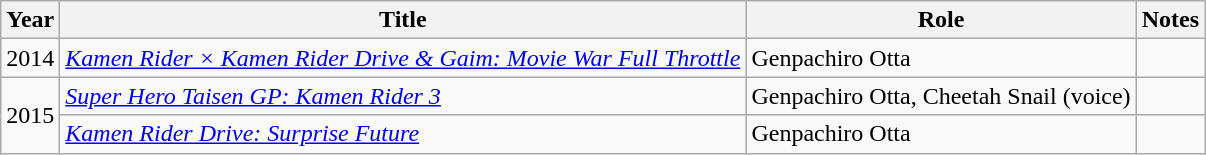<table class="wikitable">
<tr>
<th>Year</th>
<th>Title</th>
<th>Role</th>
<th>Notes</th>
</tr>
<tr>
<td>2014</td>
<td><em><a href='#'>Kamen Rider × Kamen Rider Drive & Gaim: Movie War Full Throttle</a></em></td>
<td>Genpachiro Otta</td>
<td></td>
</tr>
<tr>
<td rowspan="2">2015</td>
<td><em><a href='#'>Super Hero Taisen GP: Kamen Rider 3</a></em></td>
<td>Genpachiro Otta, Cheetah Snail (voice)</td>
<td></td>
</tr>
<tr>
<td><em><a href='#'>Kamen Rider Drive: Surprise Future</a></em></td>
<td>Genpachiro Otta</td>
<td></td>
</tr>
</table>
